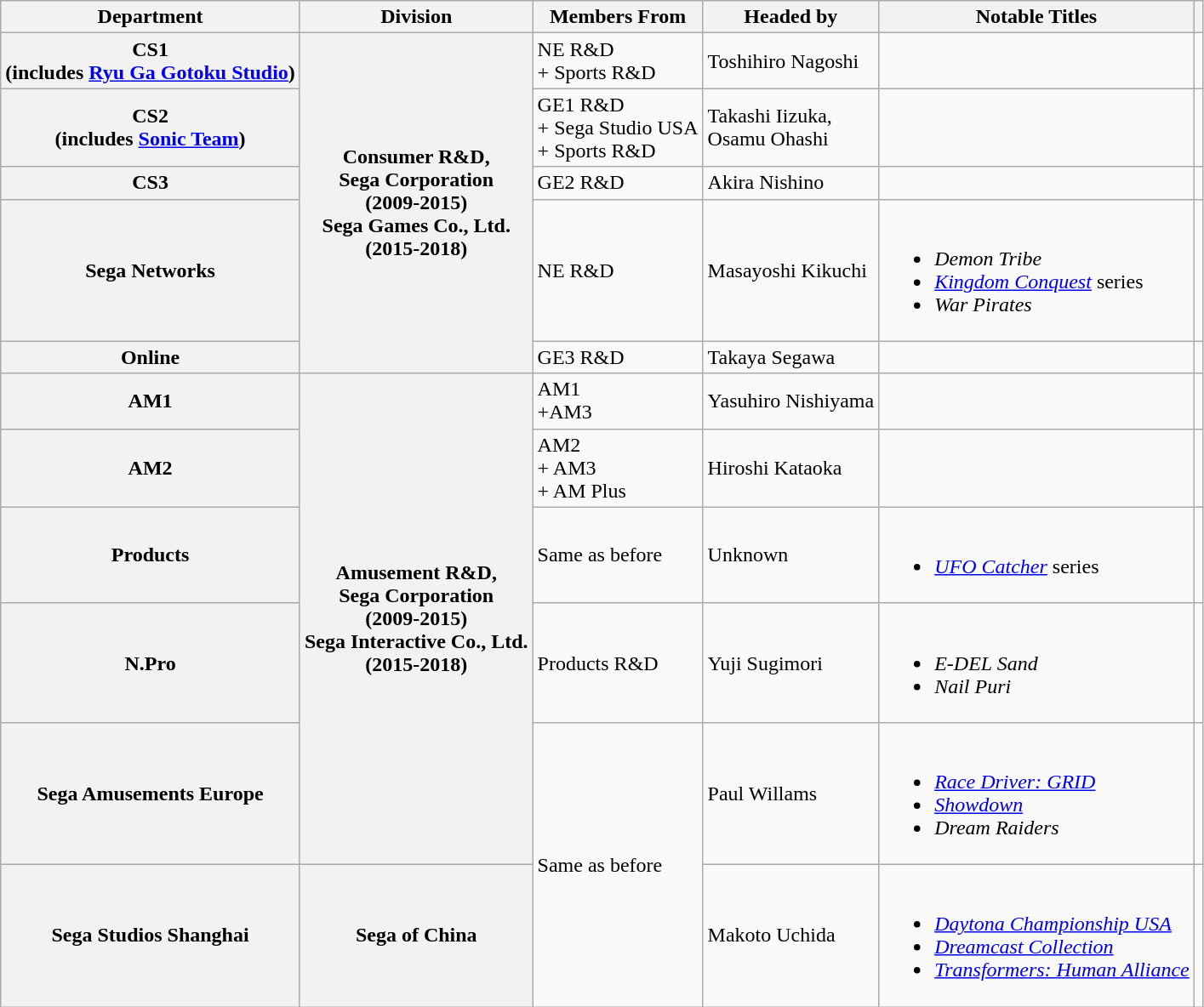<table class="wikitable">
<tr>
<th>Department</th>
<th>Division</th>
<th>Members From</th>
<th>Headed by</th>
<th>Notable Titles</th>
<th></th>
</tr>
<tr>
<th>CS1<br>(includes 
<a href='#'>Ryu Ga Gotoku Studio</a>)</th>
<th rowspan="5">Consumer R&D,<br>Sega Corporation<br>(2009-2015)<br>Sega Games Co., Ltd.<br>(2015-2018)</th>
<td>NE R&D<br>+ Sports R&D</td>
<td>Toshihiro Nagoshi</td>
<td></td>
<td></td>
</tr>
<tr>
<th>CS2<br>(includes 
<a href='#'>Sonic Team</a>)</th>
<td>GE1 R&D<br>+ Sega Studio USA<br>+ Sports R&D</td>
<td>Takashi Iizuka,<br>Osamu Ohashi</td>
<td></td>
<td></td>
</tr>
<tr>
<th>CS3</th>
<td>GE2 R&D</td>
<td>Akira Nishino</td>
<td></td>
<td></td>
</tr>
<tr>
<th>Sega Networks</th>
<td>NE R&D</td>
<td>Masayoshi Kikuchi</td>
<td><br><ul><li><em>Demon Tribe</em></li><li><em><a href='#'>Kingdom Conquest</a></em> series</li><li><em>War Pirates</em></li></ul></td>
<td></td>
</tr>
<tr>
<th>Online</th>
<td>GE3 R&D</td>
<td>Takaya Segawa</td>
<td></td>
<td></td>
</tr>
<tr>
<th>AM1</th>
<th rowspan="5">Amusement R&D,<br>Sega Corporation<br>(2009-2015)<br>Sega Interactive Co., Ltd.<br>(2015-2018)</th>
<td>AM1<br>+AM3</td>
<td>Yasuhiro Nishiyama</td>
<td></td>
<td></td>
</tr>
<tr>
<th>AM2</th>
<td>AM2<br>+ AM3<br>+ AM Plus</td>
<td>Hiroshi Kataoka</td>
<td></td>
<td></td>
</tr>
<tr>
<th>Products</th>
<td>Same as before</td>
<td>Unknown</td>
<td><br><ul><li><em><a href='#'>UFO Catcher</a></em> series</li></ul></td>
<td></td>
</tr>
<tr>
<th>N.Pro</th>
<td>Products R&D</td>
<td>Yuji Sugimori</td>
<td><br><ul><li><em>E-DEL Sand</em></li><li><em>Nail Puri</em></li></ul></td>
<td></td>
</tr>
<tr>
<th>Sega Amusements Europe</th>
<td rowspan="2">Same as before</td>
<td>Paul Willams</td>
<td><br><ul><li><em><a href='#'>Race Driver: GRID</a></em></li><li><em><a href='#'>Showdown</a></em></li><li><em>Dream Raiders</em></li></ul></td>
<td></td>
</tr>
<tr>
<th>Sega Studios Shanghai</th>
<th>Sega of China</th>
<td>Makoto Uchida</td>
<td><br><ul><li><em><a href='#'>Daytona Championship USA</a></em></li><li><em><a href='#'>Dreamcast Collection</a></em></li><li><em><a href='#'>Transformers: Human Alliance</a></em></li></ul></td>
<td></td>
</tr>
</table>
